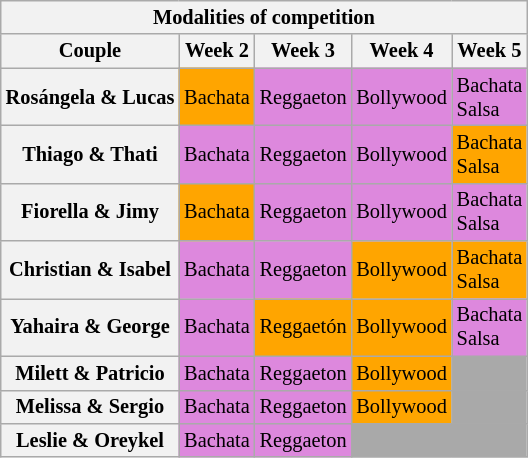<table class="wikitable collapsible collapsed" style="text-align:left; font-size:85%; line-height:16px;">
<tr>
<th colspan=5>Modalities of competition</th>
</tr>
<tr>
<th>Couple</th>
<th>Week 2</th>
<th>Week 3</th>
<th>Week 4</th>
<th>Week 5</th>
</tr>
<tr>
<th>Rosángela & Lucas</th>
<td style="background:orange;">Bachata</td>
<td style="background:#dd88dd;">Reggaeton</td>
<td style="background:#dd88dd;">Bollywood</td>
<td style="background:#dd88dd;">Bachata<br>Salsa</td>
</tr>
<tr>
<th>Thiago & Thati</th>
<td style="background:#dd88dd;">Bachata</td>
<td style="background:#dd88dd;">Reggaeton</td>
<td style="background:#dd88dd;">Bollywood</td>
<td style="background:orange;">Bachata<br>Salsa</td>
</tr>
<tr>
<th>Fiorella & Jimy</th>
<td style="background:orange;">Bachata</td>
<td style="background:#dd88dd;">Reggaeton</td>
<td style="background:#dd88dd;">Bollywood</td>
<td style="background:#dd88dd;">Bachata<br>Salsa</td>
</tr>
<tr>
<th>Christian & Isabel</th>
<td style="background:#dd88dd;">Bachata</td>
<td style="background:#dd88dd;">Reggaeton</td>
<td style="background:orange;">Bollywood</td>
<td style="background:orange;">Bachata<br>Salsa</td>
</tr>
<tr>
<th>Yahaira & George</th>
<td style="background:#dd88dd;">Bachata</td>
<td style="background:orange;">Reggaetón</td>
<td style="background:orange;">Bollywood</td>
<td style="background:#dd88dd;">Bachata<br>Salsa</td>
</tr>
<tr>
<th>Milett & Patricio</th>
<td style="background:#dd88dd;">Bachata</td>
<td style="background:#dd88dd;">Reggaeton</td>
<td style="background:orange;">Bollywood</td>
<td style="background:darkgrey;" colspan="2"></td>
</tr>
<tr>
<th>Melissa & Sergio</th>
<td style="background:#dd88dd;">Bachata</td>
<td style="background:#dd88dd;">Reggaeton</td>
<td style="background:orange;">Bollywood</td>
<td style="background:darkgrey;" colspan="2"></td>
</tr>
<tr>
<th>Leslie & Oreykel</th>
<td style="background:#dd88dd;">Bachata</td>
<td style="background:#dd88dd;">Reggaeton</td>
<td style="background:darkgrey;" colspan="3"></td>
</tr>
</table>
